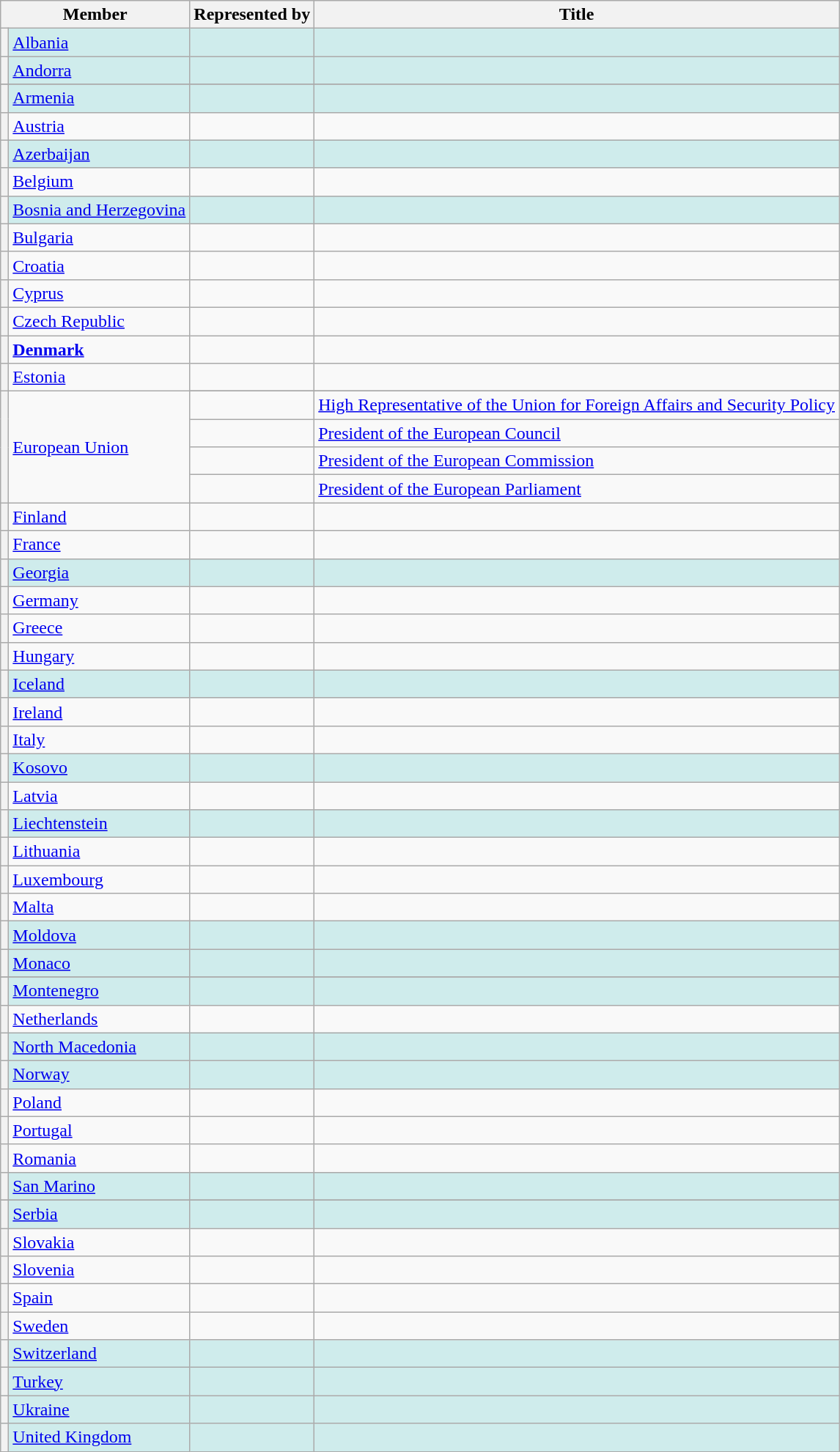<table class="wikitable plainrowheaders">
<tr>
<th scope="col" colspan="2">Member</th>
<th scope="col">Represented by</th>
<th scope="col">Title</th>
</tr>
<tr bgcolor="#CFECEC"|>
<th></th>
<td><a href='#'>Albania</a></td>
<td></td>
<td></td>
</tr>
<tr bgcolor="#CFECEC"|>
<th></th>
<td><a href='#'>Andorra</a></td>
<td></td>
<td></td>
</tr>
<tr>
</tr>
<tr bgcolor="#CFECEC"|>
<th></th>
<td><a href='#'>Armenia</a></td>
<td></td>
<td></td>
</tr>
<tr>
<th></th>
<td><a href='#'>Austria</a></td>
<td></td>
<td></td>
</tr>
<tr bgcolor="#CFECEC"|>
<th></th>
<td><a href='#'>Azerbaijan</a></td>
<td></td>
<td></td>
</tr>
<tr>
<th></th>
<td><a href='#'>Belgium</a></td>
<td></td>
<td></td>
</tr>
<tr bgcolor="#CFECEC"|>
<th></th>
<td><a href='#'>Bosnia and Herzegovina</a></td>
<td></td>
<td></td>
</tr>
<tr>
<th></th>
<td><a href='#'>Bulgaria</a></td>
<td></td>
<td></td>
</tr>
<tr>
<th></th>
<td><a href='#'>Croatia</a></td>
<td></td>
<td></td>
</tr>
<tr>
<th></th>
<td><a href='#'>Cyprus</a></td>
<td></td>
<td></td>
</tr>
<tr>
<th></th>
<td><a href='#'>Czech Republic</a></td>
<td></td>
<td></td>
</tr>
<tr>
<th></th>
<td><strong><a href='#'>Denmark</a></strong></td>
<td></td>
<td></td>
</tr>
<tr>
<th></th>
<td><a href='#'>Estonia</a></td>
<td></td>
<td></td>
</tr>
<tr>
<th rowspan="5"></th>
<td rowspan="5"><a href='#'>European Union</a></td>
</tr>
<tr>
<td></td>
<td><a href='#'>High Representative of the Union for Foreign Affairs and Security Policy</a></td>
</tr>
<tr>
<td></td>
<td><a href='#'>President of the European Council</a></td>
</tr>
<tr>
<td></td>
<td><a href='#'>President of the European Commission</a></td>
</tr>
<tr>
<td></td>
<td><a href='#'>President of the European Parliament</a></td>
</tr>
<tr>
<th></th>
<td><a href='#'>Finland</a></td>
<td></td>
<td></td>
</tr>
<tr>
<th></th>
<td><a href='#'>France</a></td>
<td></td>
<td></td>
</tr>
<tr bgcolor="#CFECEC"|>
<th></th>
<td><a href='#'>Georgia</a></td>
<td></td>
<td></td>
</tr>
<tr>
<th></th>
<td><a href='#'>Germany</a></td>
<td></td>
<td></td>
</tr>
<tr>
<th></th>
<td><a href='#'>Greece</a></td>
<td></td>
<td></td>
</tr>
<tr>
<th></th>
<td><a href='#'>Hungary</a></td>
<td></td>
<td></td>
</tr>
<tr bgcolor="#CFECEC"|>
<th></th>
<td><a href='#'>Iceland</a></td>
<td></td>
<td></td>
</tr>
<tr>
<th></th>
<td><a href='#'>Ireland</a></td>
<td></td>
<td></td>
</tr>
<tr>
<th></th>
<td><a href='#'>Italy</a></td>
<td></td>
<td></td>
</tr>
<tr bgcolor="#CFECEC"|>
<th></th>
<td><a href='#'>Kosovo</a></td>
<td></td>
<td></td>
</tr>
<tr>
<th></th>
<td><a href='#'>Latvia</a></td>
<td></td>
<td></td>
</tr>
<tr bgcolor="#CFECEC"|>
<th></th>
<td><a href='#'>Liechtenstein</a></td>
<td></td>
<td></td>
</tr>
<tr>
<th></th>
<td><a href='#'>Lithuania</a></td>
<td></td>
<td></td>
</tr>
<tr>
<th></th>
<td><a href='#'>Luxembourg</a></td>
<td></td>
<td></td>
</tr>
<tr>
<th></th>
<td><a href='#'>Malta</a></td>
<td></td>
<td></td>
</tr>
<tr bgcolor="#CFECEC"|>
<th></th>
<td><a href='#'>Moldova</a></td>
<td></td>
<td></td>
</tr>
<tr bgcolor="#CFECEC"|>
<th></th>
<td><a href='#'>Monaco</a></td>
<td></td>
<td></td>
</tr>
<tr>
</tr>
<tr bgcolor="#CFECEC"|>
<th></th>
<td><a href='#'>Montenegro</a></td>
<td></td>
<td></td>
</tr>
<tr>
<th></th>
<td><a href='#'>Netherlands</a></td>
<td></td>
<td></td>
</tr>
<tr bgcolor="#CFECEC"|>
<th></th>
<td><a href='#'>North Macedonia</a></td>
<td></td>
<td></td>
</tr>
<tr bgcolor="#CFECEC"|>
<th></th>
<td><a href='#'>Norway</a></td>
<td></td>
<td></td>
</tr>
<tr>
<th></th>
<td><a href='#'>Poland</a></td>
<td></td>
<td></td>
</tr>
<tr>
<th></th>
<td><a href='#'>Portugal</a></td>
<td></td>
<td></td>
</tr>
<tr>
<th></th>
<td><a href='#'>Romania</a></td>
<td></td>
<td></td>
</tr>
<tr bgcolor="#CFECEC"|>
<th></th>
<td><a href='#'>San Marino</a></td>
<td></td>
<td></td>
</tr>
<tr>
</tr>
<tr bgcolor="#CFECEC"|>
<th></th>
<td><a href='#'>Serbia</a></td>
<td></td>
<td></td>
</tr>
<tr>
<th></th>
<td><a href='#'>Slovakia</a></td>
<td></td>
<td></td>
</tr>
<tr>
<th></th>
<td><a href='#'>Slovenia</a></td>
<td></td>
<td></td>
</tr>
<tr>
<th></th>
<td><a href='#'>Spain</a></td>
<td></td>
<td></td>
</tr>
<tr>
<th></th>
<td><a href='#'>Sweden</a></td>
<td></td>
<td></td>
</tr>
<tr bgcolor="#CFECEC"|>
<th></th>
<td><a href='#'>Switzerland</a></td>
<td></td>
<td></td>
</tr>
<tr bgcolor="#CFECEC"|>
<th></th>
<td><a href='#'>Turkey</a></td>
<td></td>
<td></td>
</tr>
<tr bgcolor="#CFECEC"|>
<th></th>
<td><a href='#'>Ukraine</a></td>
<td></td>
<td></td>
</tr>
<tr bgcolor="#CFECEC"|>
<th></th>
<td><a href='#'>United Kingdom</a></td>
<td></td>
<td></td>
</tr>
</table>
